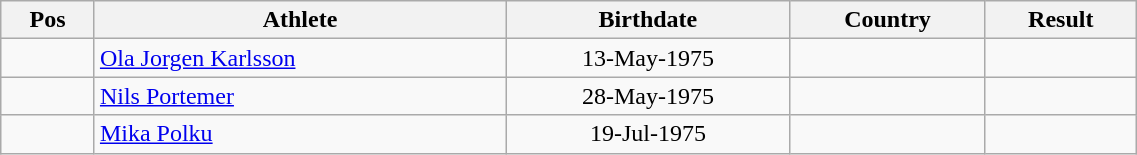<table class="wikitable"  style="text-align:center; width:60%;">
<tr>
<th>Pos</th>
<th>Athlete</th>
<th>Birthdate</th>
<th>Country</th>
<th>Result</th>
</tr>
<tr>
<td align=center></td>
<td align=left><a href='#'>Ola Jorgen Karlsson</a></td>
<td>13-May-1975</td>
<td align=left></td>
<td></td>
</tr>
<tr>
<td align=center></td>
<td align=left><a href='#'>Nils Portemer</a></td>
<td>28-May-1975</td>
<td align=left></td>
<td></td>
</tr>
<tr>
<td align=center></td>
<td align=left><a href='#'>Mika Polku</a></td>
<td>19-Jul-1975</td>
<td align=left></td>
<td></td>
</tr>
</table>
